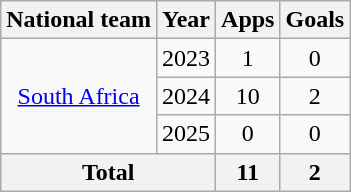<table class="wikitable" style="text-align:center">
<tr>
<th>National team</th>
<th>Year</th>
<th>Apps</th>
<th>Goals</th>
</tr>
<tr>
<td rowspan="3"><a href='#'>South Africa</a></td>
<td>2023</td>
<td>1</td>
<td>0</td>
</tr>
<tr>
<td>2024</td>
<td>10</td>
<td>2</td>
</tr>
<tr>
<td>2025</td>
<td>0</td>
<td>0</td>
</tr>
<tr>
<th colspan="2">Total</th>
<th>11</th>
<th>2</th>
</tr>
</table>
